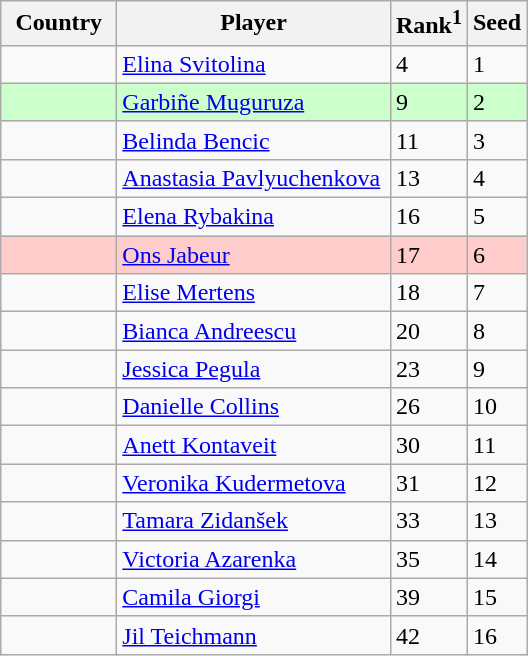<table class="sortable wikitable">
<tr>
<th width="70">Country</th>
<th width="175">Player</th>
<th>Rank<sup>1</sup></th>
<th>Seed</th>
</tr>
<tr>
<td></td>
<td><a href='#'>Elina Svitolina</a></td>
<td>4</td>
<td>1</td>
</tr>
<tr style="background:#cfc;">
<td></td>
<td><a href='#'>Garbiñe Muguruza</a></td>
<td>9</td>
<td>2</td>
</tr>
<tr>
<td></td>
<td><a href='#'>Belinda Bencic</a></td>
<td>11</td>
<td>3</td>
</tr>
<tr>
<td></td>
<td><a href='#'>Anastasia Pavlyuchenkova</a></td>
<td>13</td>
<td>4</td>
</tr>
<tr>
<td></td>
<td><a href='#'>Elena Rybakina</a></td>
<td>16</td>
<td>5</td>
</tr>
<tr style="background:#fcc;">
<td></td>
<td><a href='#'>Ons Jabeur</a></td>
<td>17</td>
<td>6</td>
</tr>
<tr>
<td></td>
<td><a href='#'>Elise Mertens</a></td>
<td>18</td>
<td>7</td>
</tr>
<tr>
<td></td>
<td><a href='#'>Bianca Andreescu</a></td>
<td>20</td>
<td>8</td>
</tr>
<tr>
<td></td>
<td><a href='#'>Jessica Pegula</a></td>
<td>23</td>
<td>9</td>
</tr>
<tr>
<td></td>
<td><a href='#'>Danielle Collins</a></td>
<td>26</td>
<td>10</td>
</tr>
<tr>
<td></td>
<td><a href='#'>Anett Kontaveit</a></td>
<td>30</td>
<td>11</td>
</tr>
<tr>
<td></td>
<td><a href='#'>Veronika Kudermetova</a></td>
<td>31</td>
<td>12</td>
</tr>
<tr>
<td></td>
<td><a href='#'>Tamara Zidanšek</a></td>
<td>33</td>
<td>13</td>
</tr>
<tr>
<td></td>
<td><a href='#'>Victoria Azarenka</a></td>
<td>35</td>
<td>14</td>
</tr>
<tr>
<td></td>
<td><a href='#'>Camila Giorgi</a></td>
<td>39</td>
<td>15</td>
</tr>
<tr>
<td></td>
<td><a href='#'>Jil Teichmann</a></td>
<td>42</td>
<td>16</td>
</tr>
</table>
